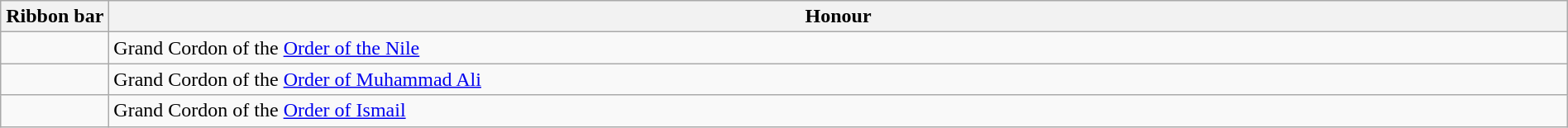<table class="wikitable" style="width:100%;">
<tr>
<th style="width:80px;">Ribbon bar</th>
<th>Honour</th>
</tr>
<tr>
<td></td>
<td>Grand Cordon of the <a href='#'>Order of the Nile</a></td>
</tr>
<tr>
<td></td>
<td>Grand Cordon of the <a href='#'>Order of Muhammad Ali</a></td>
</tr>
<tr>
<td></td>
<td>Grand Cordon of the <a href='#'>Order of Ismail</a></td>
</tr>
</table>
